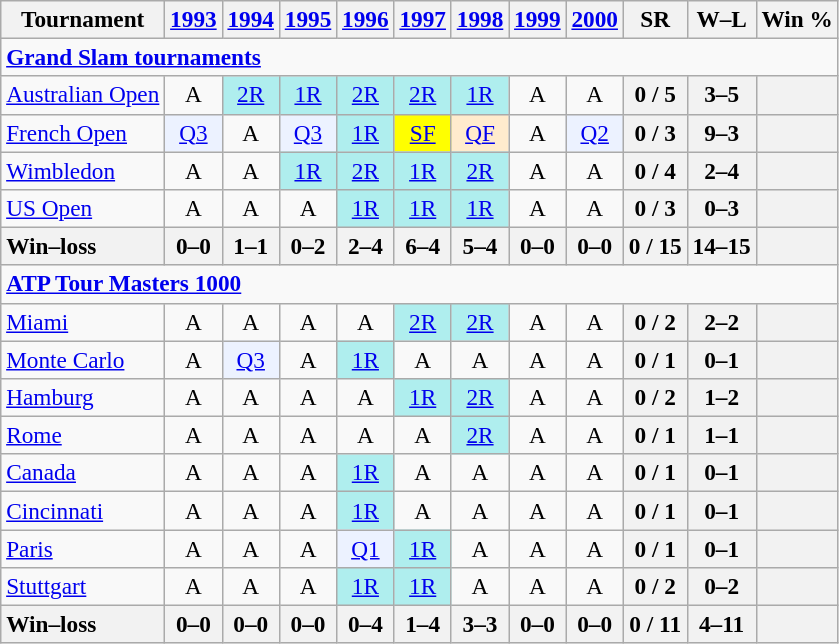<table class=wikitable style=text-align:center;font-size:97%>
<tr>
<th>Tournament</th>
<th><a href='#'>1993</a></th>
<th><a href='#'>1994</a></th>
<th><a href='#'>1995</a></th>
<th><a href='#'>1996</a></th>
<th><a href='#'>1997</a></th>
<th><a href='#'>1998</a></th>
<th><a href='#'>1999</a></th>
<th><a href='#'>2000</a></th>
<th>SR</th>
<th>W–L</th>
<th>Win %</th>
</tr>
<tr>
<td colspan=23 align=left><strong><a href='#'>Grand Slam tournaments</a></strong></td>
</tr>
<tr>
<td align=left><a href='#'>Australian Open</a></td>
<td>A</td>
<td bgcolor=afeeee><a href='#'>2R</a></td>
<td bgcolor=afeeee><a href='#'>1R</a></td>
<td bgcolor=afeeee><a href='#'>2R</a></td>
<td bgcolor=afeeee><a href='#'>2R</a></td>
<td bgcolor=afeeee><a href='#'>1R</a></td>
<td>A</td>
<td>A</td>
<th>0 / 5</th>
<th>3–5</th>
<th></th>
</tr>
<tr>
<td align=left><a href='#'>French Open</a></td>
<td bgcolor=ecf2ff><a href='#'>Q3</a></td>
<td>A</td>
<td bgcolor=ecf2ff><a href='#'>Q3</a></td>
<td bgcolor=afeeee><a href='#'>1R</a></td>
<td bgcolor=yellow><a href='#'>SF</a></td>
<td bgcolor=ffebcd><a href='#'>QF</a></td>
<td>A</td>
<td bgcolor=ecf2ff><a href='#'>Q2</a></td>
<th>0 / 3</th>
<th>9–3</th>
<th></th>
</tr>
<tr>
<td align=left><a href='#'>Wimbledon</a></td>
<td>A</td>
<td>A</td>
<td bgcolor=afeeee><a href='#'>1R</a></td>
<td bgcolor=afeeee><a href='#'>2R</a></td>
<td bgcolor=afeeee><a href='#'>1R</a></td>
<td bgcolor=afeeee><a href='#'>2R</a></td>
<td>A</td>
<td>A</td>
<th>0 / 4</th>
<th>2–4</th>
<th></th>
</tr>
<tr>
<td align=left><a href='#'>US Open</a></td>
<td>A</td>
<td>A</td>
<td>A</td>
<td bgcolor=afeeee><a href='#'>1R</a></td>
<td bgcolor=afeeee><a href='#'>1R</a></td>
<td bgcolor=afeeee><a href='#'>1R</a></td>
<td>A</td>
<td>A</td>
<th>0 / 3</th>
<th>0–3</th>
<th></th>
</tr>
<tr>
<th style=text-align:left>Win–loss</th>
<th>0–0</th>
<th>1–1</th>
<th>0–2</th>
<th>2–4</th>
<th>6–4</th>
<th>5–4</th>
<th>0–0</th>
<th>0–0</th>
<th>0 / 15</th>
<th>14–15</th>
<th></th>
</tr>
<tr>
<td colspan=25 style=text-align:left><strong><a href='#'>ATP Tour Masters 1000</a></strong></td>
</tr>
<tr>
<td align=left><a href='#'>Miami</a></td>
<td>A</td>
<td>A</td>
<td>A</td>
<td>A</td>
<td bgcolor=afeeee><a href='#'>2R</a></td>
<td bgcolor=afeeee><a href='#'>2R</a></td>
<td>A</td>
<td>A</td>
<th>0 / 2</th>
<th>2–2</th>
<th></th>
</tr>
<tr>
<td align=left><a href='#'>Monte Carlo</a></td>
<td>A</td>
<td bgcolor=ecf2ff><a href='#'>Q3</a></td>
<td>A</td>
<td bgcolor=afeeee><a href='#'>1R</a></td>
<td>A</td>
<td>A</td>
<td>A</td>
<td>A</td>
<th>0 / 1</th>
<th>0–1</th>
<th></th>
</tr>
<tr>
<td align=left><a href='#'>Hamburg</a></td>
<td>A</td>
<td>A</td>
<td>A</td>
<td>A</td>
<td bgcolor=afeeee><a href='#'>1R</a></td>
<td bgcolor=afeeee><a href='#'>2R</a></td>
<td>A</td>
<td>A</td>
<th>0 / 2</th>
<th>1–2</th>
<th></th>
</tr>
<tr>
<td align=left><a href='#'>Rome</a></td>
<td>A</td>
<td>A</td>
<td>A</td>
<td>A</td>
<td>A</td>
<td bgcolor=afeeee><a href='#'>2R</a></td>
<td>A</td>
<td>A</td>
<th>0 / 1</th>
<th>1–1</th>
<th></th>
</tr>
<tr>
<td align=left><a href='#'>Canada</a></td>
<td>A</td>
<td>A</td>
<td>A</td>
<td bgcolor=afeeee><a href='#'>1R</a></td>
<td>A</td>
<td>A</td>
<td>A</td>
<td>A</td>
<th>0 / 1</th>
<th>0–1</th>
<th></th>
</tr>
<tr>
<td align=left><a href='#'>Cincinnati</a></td>
<td>A</td>
<td>A</td>
<td>A</td>
<td bgcolor=afeeee><a href='#'>1R</a></td>
<td>A</td>
<td>A</td>
<td>A</td>
<td>A</td>
<th>0 / 1</th>
<th>0–1</th>
<th></th>
</tr>
<tr>
<td align=left><a href='#'>Paris</a></td>
<td>A</td>
<td>A</td>
<td>A</td>
<td bgcolor=ecf2ff><a href='#'>Q1</a></td>
<td bgcolor=afeeee><a href='#'>1R</a></td>
<td>A</td>
<td>A</td>
<td>A</td>
<th>0 / 1</th>
<th>0–1</th>
<th></th>
</tr>
<tr>
<td align=left><a href='#'>Stuttgart</a></td>
<td>A</td>
<td>A</td>
<td>A</td>
<td bgcolor=afeeee><a href='#'>1R</a></td>
<td bgcolor=afeeee><a href='#'>1R</a></td>
<td>A</td>
<td>A</td>
<td>A</td>
<th>0 / 2</th>
<th>0–2</th>
<th></th>
</tr>
<tr>
<th style=text-align:left>Win–loss</th>
<th>0–0</th>
<th>0–0</th>
<th>0–0</th>
<th>0–4</th>
<th>1–4</th>
<th>3–3</th>
<th>0–0</th>
<th>0–0</th>
<th>0 / 11</th>
<th>4–11</th>
<th></th>
</tr>
</table>
